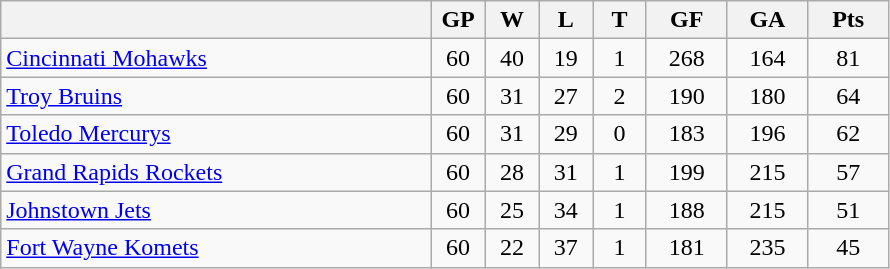<table class="wikitable">
<tr>
<th width="40%"></th>
<th width="5%">GP</th>
<th width="5%">W</th>
<th width="5%">L</th>
<th width="5%">T</th>
<th width="7.5%">GF</th>
<th width="7.5%">GA</th>
<th width="7.5%">Pts</th>
</tr>
<tr align="center">
<td align="left"><a href='#'>Cincinnati Mohawks</a></td>
<td>60</td>
<td>40</td>
<td>19</td>
<td>1</td>
<td>268</td>
<td>164</td>
<td>81</td>
</tr>
<tr align="center">
<td align="left"><a href='#'>Troy Bruins</a></td>
<td>60</td>
<td>31</td>
<td>27</td>
<td>2</td>
<td>190</td>
<td>180</td>
<td>64</td>
</tr>
<tr align="center">
<td align="left"><a href='#'>Toledo Mercurys</a></td>
<td>60</td>
<td>31</td>
<td>29</td>
<td>0</td>
<td>183</td>
<td>196</td>
<td>62</td>
</tr>
<tr align="center">
<td align="left"><a href='#'>Grand Rapids Rockets</a></td>
<td>60</td>
<td>28</td>
<td>31</td>
<td>1</td>
<td>199</td>
<td>215</td>
<td>57</td>
</tr>
<tr align="center">
<td align="left"><a href='#'>Johnstown Jets</a></td>
<td>60</td>
<td>25</td>
<td>34</td>
<td>1</td>
<td>188</td>
<td>215</td>
<td>51</td>
</tr>
<tr align="center">
<td align="left"><a href='#'>Fort Wayne Komets</a></td>
<td>60</td>
<td>22</td>
<td>37</td>
<td>1</td>
<td>181</td>
<td>235</td>
<td>45</td>
</tr>
</table>
